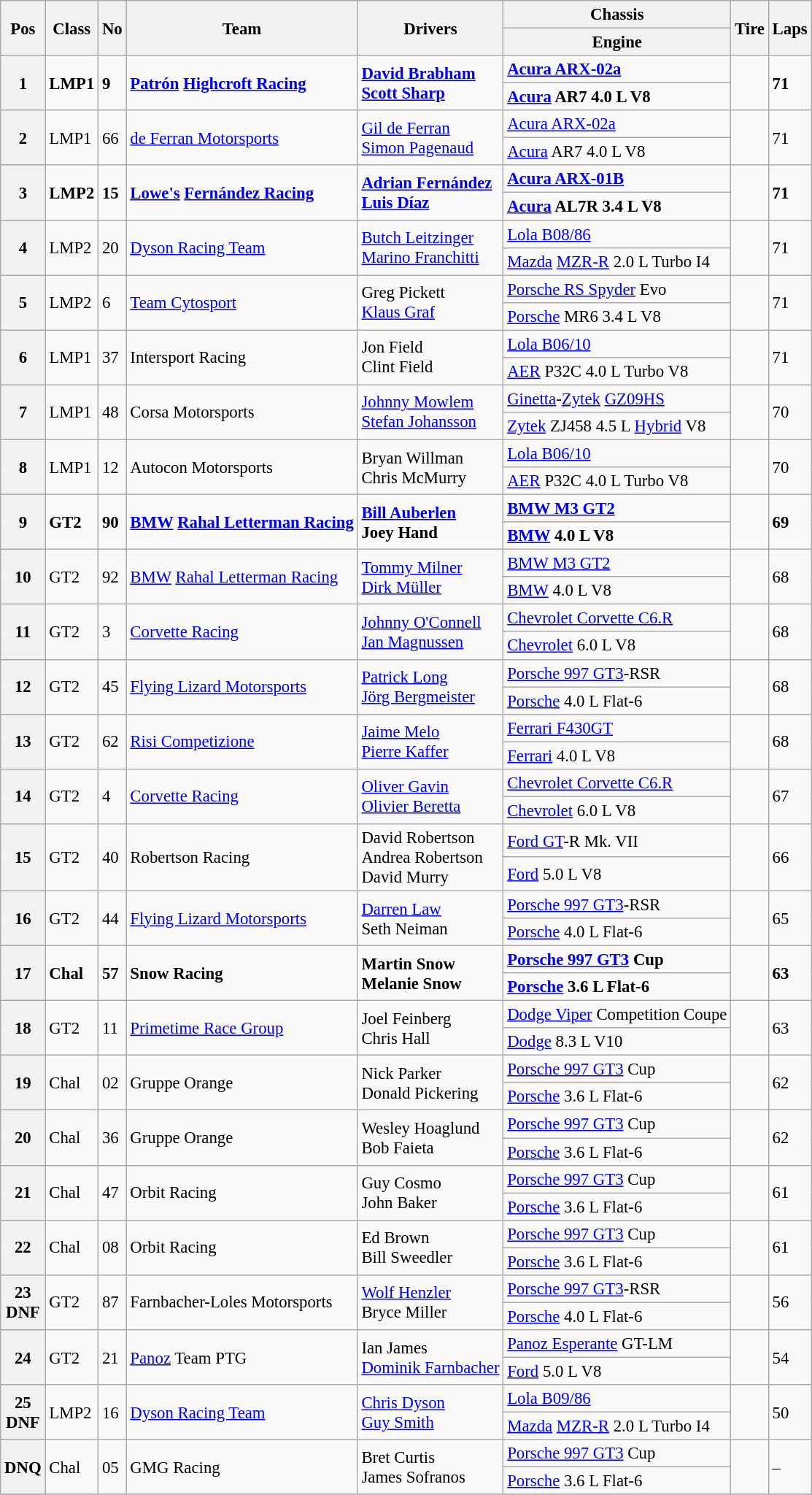<table class="wikitable" style="font-size: 95%;">
<tr>
<th rowspan=2>Pos</th>
<th rowspan=2>Class</th>
<th rowspan=2>No</th>
<th rowspan=2>Team</th>
<th rowspan=2>Drivers</th>
<th>Chassis</th>
<th rowspan=2>Tire</th>
<th rowspan=2>Laps</th>
</tr>
<tr>
<th>Engine</th>
</tr>
<tr style="font-weight:bold">
<th rowspan=2>1</th>
<td rowspan=2>LMP1</td>
<td rowspan=2>9</td>
<td rowspan=2> <a href='#'>Patrón</a> <a href='#'>Highcroft Racing</a></td>
<td rowspan=2> <a href='#'>David Brabham</a><br> <a href='#'>Scott Sharp</a></td>
<td><a href='#'>Acura ARX-02a</a></td>
<td rowspan=2></td>
<td rowspan=2>71</td>
</tr>
<tr style="font-weight:bold">
<td><a href='#'>Acura</a> AR7 4.0 L V8</td>
</tr>
<tr>
<th rowspan=2>2</th>
<td rowspan=2>LMP1</td>
<td rowspan=2>66</td>
<td rowspan=2> <a href='#'>de Ferran Motorsports</a></td>
<td rowspan=2> <a href='#'>Gil de Ferran</a><br> <a href='#'>Simon Pagenaud</a></td>
<td><a href='#'>Acura ARX-02a</a></td>
<td rowspan=2></td>
<td rowspan=2>71</td>
</tr>
<tr>
<td><a href='#'>Acura</a> AR7 4.0 L V8</td>
</tr>
<tr style="font-weight:bold">
<th rowspan=2>3</th>
<td rowspan=2>LMP2</td>
<td rowspan=2>15</td>
<td rowspan=2> <a href='#'>Lowe's</a> <a href='#'>Fernández Racing</a></td>
<td rowspan=2> <a href='#'>Adrian Fernández</a><br> <a href='#'>Luis Díaz</a></td>
<td><a href='#'>Acura ARX-01B</a></td>
<td rowspan=2></td>
<td rowspan=2>71</td>
</tr>
<tr style="font-weight:bold">
<td><a href='#'>Acura</a> AL7R 3.4 L V8</td>
</tr>
<tr>
<th rowspan=2>4</th>
<td rowspan=2>LMP2</td>
<td rowspan=2>20</td>
<td rowspan=2> <a href='#'>Dyson Racing Team</a></td>
<td rowspan=2> <a href='#'>Butch Leitzinger</a><br> <a href='#'>Marino Franchitti</a></td>
<td><a href='#'>Lola B08/86</a></td>
<td rowspan=2></td>
<td rowspan=2>71</td>
</tr>
<tr>
<td><a href='#'>Mazda</a> <a href='#'>MZR-R</a> 2.0 L Turbo I4</td>
</tr>
<tr>
<th rowspan=2>5</th>
<td rowspan=2>LMP2</td>
<td rowspan=2>6</td>
<td rowspan=2> <a href='#'>Team Cytosport</a></td>
<td rowspan=2> Greg Pickett<br> <a href='#'>Klaus Graf</a></td>
<td><a href='#'>Porsche RS Spyder</a> Evo</td>
<td rowspan=2></td>
<td rowspan=2>71</td>
</tr>
<tr>
<td><a href='#'>Porsche</a> MR6 3.4 L V8</td>
</tr>
<tr>
<th rowspan=2>6</th>
<td rowspan=2>LMP1</td>
<td rowspan=2>37</td>
<td rowspan=2> Intersport Racing</td>
<td rowspan=2> Jon Field<br> Clint Field</td>
<td><a href='#'>Lola B06/10</a></td>
<td rowspan=2></td>
<td rowspan=2>71</td>
</tr>
<tr>
<td><a href='#'>AER</a> P32C 4.0 L Turbo V8</td>
</tr>
<tr>
<th rowspan=2>7</th>
<td rowspan=2>LMP1</td>
<td rowspan=2>48</td>
<td rowspan=2> Corsa Motorsports</td>
<td rowspan=2> <a href='#'>Johnny Mowlem</a><br> <a href='#'>Stefan Johansson</a></td>
<td><a href='#'>Ginetta</a>-<a href='#'>Zytek</a> <a href='#'>GZ09HS</a></td>
<td rowspan=2></td>
<td rowspan=2>70</td>
</tr>
<tr>
<td><a href='#'>Zytek</a> ZJ458 4.5 L <a href='#'>Hybrid</a> V8</td>
</tr>
<tr>
<th rowspan=2>8</th>
<td rowspan=2>LMP1</td>
<td rowspan=2>12</td>
<td rowspan=2> Autocon Motorsports</td>
<td rowspan=2> Bryan Willman<br> Chris McMurry</td>
<td><a href='#'>Lola B06/10</a></td>
<td rowspan=2></td>
<td rowspan=2>70</td>
</tr>
<tr>
<td><a href='#'>AER</a> P32C 4.0 L Turbo V8</td>
</tr>
<tr style="font-weight:bold">
<th rowspan=2>9</th>
<td rowspan=2>GT2</td>
<td rowspan=2>90</td>
<td rowspan=2> <a href='#'>BMW</a> <a href='#'>Rahal Letterman Racing</a></td>
<td rowspan=2> <a href='#'>Bill Auberlen</a><br> Joey Hand</td>
<td><a href='#'>BMW M3 GT2</a></td>
<td rowspan=2></td>
<td rowspan=2>69</td>
</tr>
<tr style="font-weight:bold">
<td><a href='#'>BMW</a> 4.0 L V8</td>
</tr>
<tr>
<th rowspan=2>10</th>
<td rowspan=2>GT2</td>
<td rowspan=2>92</td>
<td rowspan=2> <a href='#'>BMW</a> <a href='#'>Rahal Letterman Racing</a></td>
<td rowspan=2> <a href='#'>Tommy Milner</a><br> <a href='#'>Dirk Müller</a></td>
<td><a href='#'>BMW M3 GT2</a></td>
<td rowspan=2></td>
<td rowspan=2>68</td>
</tr>
<tr>
<td><a href='#'>BMW</a> 4.0 L V8</td>
</tr>
<tr>
<th rowspan=2>11</th>
<td rowspan=2>GT2</td>
<td rowspan=2>3</td>
<td rowspan=2> <a href='#'>Corvette Racing</a></td>
<td rowspan=2> <a href='#'>Johnny O'Connell</a><br> <a href='#'>Jan Magnussen</a></td>
<td><a href='#'>Chevrolet Corvette C6.R</a></td>
<td rowspan=2></td>
<td rowspan=2>68</td>
</tr>
<tr>
<td><a href='#'>Chevrolet</a> 6.0 L V8</td>
</tr>
<tr>
<th rowspan=2>12</th>
<td rowspan=2>GT2</td>
<td rowspan=2>45</td>
<td rowspan=2> <a href='#'>Flying Lizard Motorsports</a></td>
<td rowspan=2> <a href='#'>Patrick Long</a><br> <a href='#'>Jörg Bergmeister</a></td>
<td><a href='#'>Porsche 997 GT3</a>-RSR</td>
<td rowspan=2></td>
<td rowspan=2>68</td>
</tr>
<tr>
<td><a href='#'>Porsche</a> 4.0 L Flat-6</td>
</tr>
<tr>
<th rowspan=2>13</th>
<td rowspan=2>GT2</td>
<td rowspan=2>62</td>
<td rowspan=2> <a href='#'>Risi Competizione</a></td>
<td rowspan=2> <a href='#'>Jaime Melo</a><br> <a href='#'>Pierre Kaffer</a></td>
<td><a href='#'>Ferrari F430GT</a></td>
<td rowspan=2></td>
<td rowspan=2>68</td>
</tr>
<tr>
<td><a href='#'>Ferrari</a> 4.0 L V8</td>
</tr>
<tr>
<th rowspan=2>14</th>
<td rowspan=2>GT2</td>
<td rowspan=2>4</td>
<td rowspan=2> <a href='#'>Corvette Racing</a></td>
<td rowspan=2> <a href='#'>Oliver Gavin</a><br> <a href='#'>Olivier Beretta</a></td>
<td><a href='#'>Chevrolet Corvette C6.R</a></td>
<td rowspan=2></td>
<td rowspan=2>67</td>
</tr>
<tr>
<td><a href='#'>Chevrolet</a> 6.0 L V8</td>
</tr>
<tr>
<th rowspan=2>15</th>
<td rowspan=2>GT2</td>
<td rowspan=2>40</td>
<td rowspan=2> Robertson Racing</td>
<td rowspan=2> David Robertson<br> Andrea Robertson<br> David Murry</td>
<td><a href='#'>Ford GT</a>-R Mk. VII</td>
<td rowspan=2></td>
<td rowspan=2>66</td>
</tr>
<tr>
<td><a href='#'>Ford</a> 5.0 L V8</td>
</tr>
<tr>
<th rowspan=2>16</th>
<td rowspan=2>GT2</td>
<td rowspan=2>44</td>
<td rowspan=2> <a href='#'>Flying Lizard Motorsports</a></td>
<td rowspan=2> <a href='#'>Darren Law</a><br> Seth Neiman</td>
<td><a href='#'>Porsche 997 GT3</a>-RSR</td>
<td rowspan=2></td>
<td rowspan=2>65</td>
</tr>
<tr>
<td><a href='#'>Porsche</a> 4.0 L Flat-6</td>
</tr>
<tr style="font-weight:bold">
<th rowspan=2>17</th>
<td rowspan=2>Chal</td>
<td rowspan=2>57</td>
<td rowspan=2> Snow Racing</td>
<td rowspan=2> Martin Snow<br> Melanie Snow</td>
<td><a href='#'>Porsche 997 GT3</a> Cup</td>
<td rowspan=2></td>
<td rowspan=2>63</td>
</tr>
<tr style="font-weight:bold">
<td><a href='#'>Porsche</a> 3.6 L Flat-6</td>
</tr>
<tr>
<th rowspan=2>18</th>
<td rowspan=2>GT2</td>
<td rowspan=2>11</td>
<td rowspan=2> <a href='#'>Primetime Race Group</a></td>
<td rowspan=2> Joel Feinberg<br> Chris Hall</td>
<td><a href='#'>Dodge Viper</a> Competition Coupe</td>
<td rowspan=2></td>
<td rowspan=2>63</td>
</tr>
<tr>
<td><a href='#'>Dodge</a> 8.3 L V10</td>
</tr>
<tr>
<th rowspan=2>19</th>
<td rowspan=2>Chal</td>
<td rowspan=2>02</td>
<td rowspan=2> Gruppe Orange</td>
<td rowspan=2> Nick Parker<br> Donald Pickering</td>
<td><a href='#'>Porsche 997 GT3</a> Cup</td>
<td rowspan=2></td>
<td rowspan=2>62</td>
</tr>
<tr>
<td><a href='#'>Porsche</a> 3.6 L Flat-6</td>
</tr>
<tr>
<th rowspan=2>20</th>
<td rowspan=2>Chal</td>
<td rowspan=2>36</td>
<td rowspan=2> Gruppe Orange</td>
<td rowspan=2> Wesley Hoaglund<br> Bob Faieta</td>
<td><a href='#'>Porsche 997 GT3</a> Cup</td>
<td rowspan=2></td>
<td rowspan=2>62</td>
</tr>
<tr>
<td><a href='#'>Porsche</a> 3.6 L Flat-6</td>
</tr>
<tr>
<th rowspan=2>21</th>
<td rowspan=2>Chal</td>
<td rowspan=2>47</td>
<td rowspan=2> Orbit Racing</td>
<td rowspan=2> Guy Cosmo<br> John Baker</td>
<td><a href='#'>Porsche 997 GT3</a> Cup</td>
<td rowspan=2></td>
<td rowspan=2>61</td>
</tr>
<tr>
<td><a href='#'>Porsche</a> 3.6 L Flat-6</td>
</tr>
<tr>
<th rowspan=2>22</th>
<td rowspan=2>Chal</td>
<td rowspan=2>08</td>
<td rowspan=2> Orbit Racing</td>
<td rowspan=2> Ed Brown<br> Bill Sweedler</td>
<td><a href='#'>Porsche 997 GT3</a> Cup</td>
<td rowspan=2></td>
<td rowspan=2>61</td>
</tr>
<tr>
<td><a href='#'>Porsche</a> 3.6 L Flat-6</td>
</tr>
<tr>
<th rowspan=2>23<br>DNF</th>
<td rowspan=2>GT2</td>
<td rowspan=2>87</td>
<td rowspan=2> Farnbacher-Loles Motorsports</td>
<td rowspan=2> <a href='#'>Wolf Henzler</a><br> Bryce Miller</td>
<td><a href='#'>Porsche 997 GT3</a>-RSR</td>
<td rowspan=2></td>
<td rowspan=2>56</td>
</tr>
<tr>
<td><a href='#'>Porsche</a> 4.0 L Flat-6</td>
</tr>
<tr>
<th rowspan=2>24</th>
<td rowspan=2>GT2</td>
<td rowspan=2>21</td>
<td rowspan=2> <a href='#'>Panoz</a> Team PTG</td>
<td rowspan=2> Ian James<br> <a href='#'>Dominik Farnbacher</a></td>
<td><a href='#'>Panoz Esperante</a> GT-LM</td>
<td rowspan=2></td>
<td rowspan=2>54</td>
</tr>
<tr>
<td><a href='#'>Ford</a> 5.0 L V8</td>
</tr>
<tr>
<th rowspan=2>25<br>DNF</th>
<td rowspan=2>LMP2</td>
<td rowspan=2>16</td>
<td rowspan=2> <a href='#'>Dyson Racing Team</a></td>
<td rowspan=2> <a href='#'>Chris Dyson</a><br> <a href='#'>Guy Smith</a></td>
<td><a href='#'>Lola B09/86</a></td>
<td rowspan=2></td>
<td rowspan=2>50</td>
</tr>
<tr>
<td><a href='#'>Mazda</a> <a href='#'>MZR-R</a> 2.0 L Turbo I4</td>
</tr>
<tr>
<th rowspan=2>DNQ</th>
<td rowspan=2>Chal</td>
<td rowspan=2>05</td>
<td rowspan=2> GMG Racing</td>
<td rowspan=2> Bret Curtis<br> James Sofranos</td>
<td><a href='#'>Porsche 997 GT3</a> Cup</td>
<td rowspan=2></td>
<td rowspan=2>–</td>
</tr>
<tr>
<td><a href='#'>Porsche</a> 3.6 L Flat-6</td>
</tr>
<tr>
</tr>
</table>
